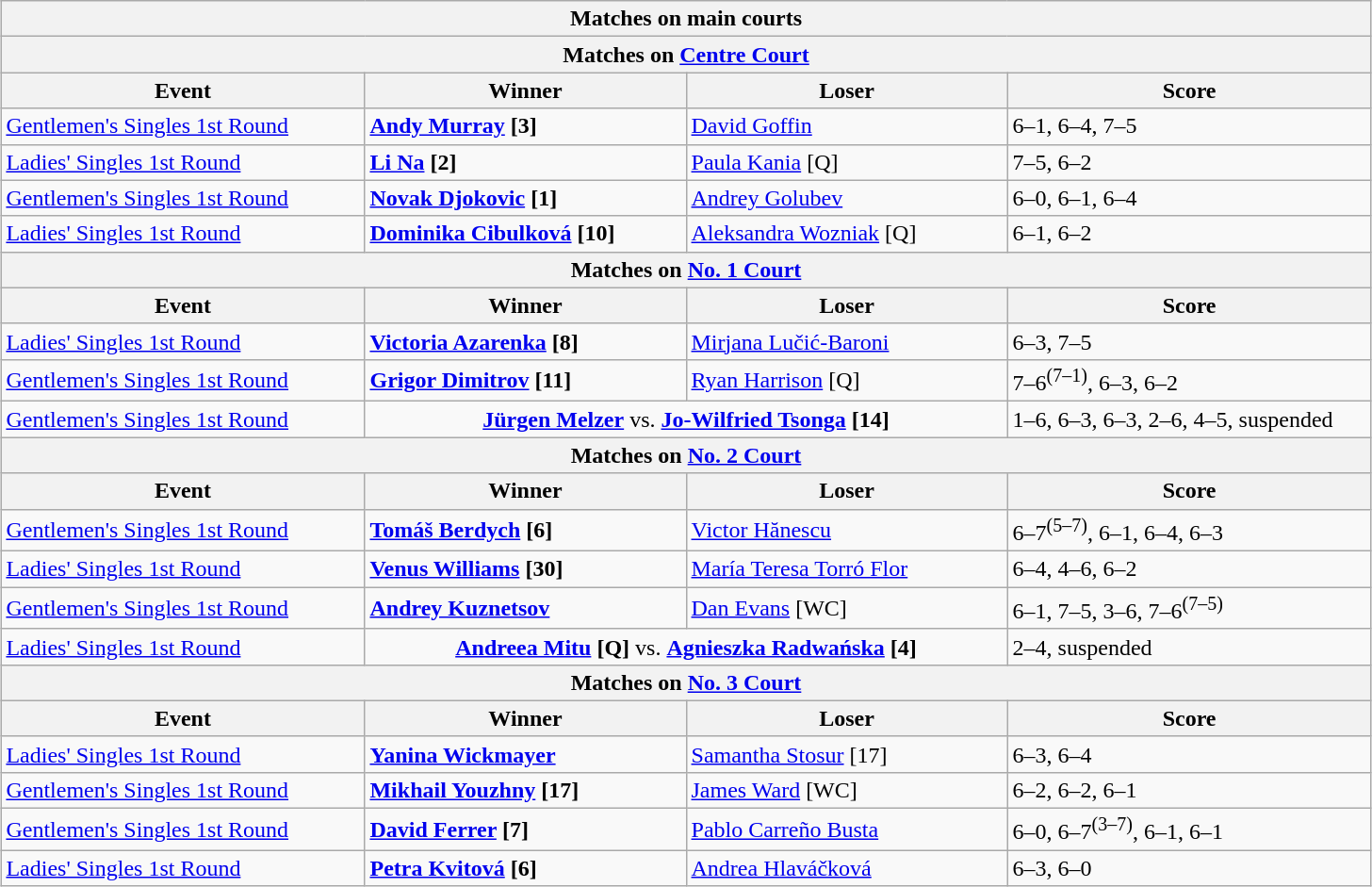<table class="wikitable collapsible uncollapsed" style="margin:auto;">
<tr>
<th colspan="4" style="white-space:nowrap;">Matches on main courts</th>
</tr>
<tr>
<th colspan="4">Matches on <a href='#'>Centre Court</a></th>
</tr>
<tr>
<th width=250>Event</th>
<th width=220>Winner</th>
<th width=220>Loser</th>
<th width=220>Score</th>
</tr>
<tr>
<td><a href='#'>Gentlemen's Singles 1st Round</a></td>
<td> <strong><a href='#'>Andy Murray</a> [3]</strong></td>
<td> <a href='#'>David Goffin</a></td>
<td>6–1, 6–4, 7–5</td>
</tr>
<tr>
<td><a href='#'>Ladies' Singles 1st Round</a></td>
<td> <strong><a href='#'>Li Na</a> [2]</strong></td>
<td> <a href='#'>Paula Kania</a> [Q]</td>
<td>7–5, 6–2</td>
</tr>
<tr>
<td><a href='#'>Gentlemen's Singles 1st Round</a></td>
<td> <strong><a href='#'>Novak Djokovic</a> [1]</strong></td>
<td> <a href='#'>Andrey Golubev</a></td>
<td>6–0, 6–1, 6–4</td>
</tr>
<tr>
<td><a href='#'>Ladies' Singles 1st Round</a></td>
<td> <strong><a href='#'>Dominika Cibulková</a> [10]</strong></td>
<td> <a href='#'>Aleksandra Wozniak</a> [Q]</td>
<td>6–1, 6–2</td>
</tr>
<tr>
<th colspan="4">Matches on <a href='#'>No. 1 Court</a></th>
</tr>
<tr>
<th width=250>Event</th>
<th width=220>Winner</th>
<th width=220>Loser</th>
<th width=250>Score</th>
</tr>
<tr>
<td><a href='#'>Ladies' Singles 1st Round</a></td>
<td> <strong><a href='#'>Victoria Azarenka</a> [8]</strong></td>
<td> <a href='#'>Mirjana Lučić-Baroni</a></td>
<td>6–3, 7–5</td>
</tr>
<tr>
<td><a href='#'>Gentlemen's Singles 1st Round</a></td>
<td> <strong><a href='#'>Grigor Dimitrov</a> [11]</strong></td>
<td> <a href='#'>Ryan Harrison</a> [Q]</td>
<td>7–6<sup>(7–1)</sup>, 6–3, 6–2</td>
</tr>
<tr>
<td><a href='#'>Gentlemen's Singles 1st Round</a></td>
<td style="text-align:center;" colspan="2"> <strong><a href='#'>Jürgen Melzer</a></strong> vs.  <strong><a href='#'>Jo-Wilfried Tsonga</a> [14]</strong></td>
<td>1–6, 6–3, 6–3, 2–6, 4–5, suspended</td>
</tr>
<tr>
<th colspan="4">Matches on <a href='#'>No. 2 Court</a></th>
</tr>
<tr>
<th width=250>Event</th>
<th width=220>Winner</th>
<th width=220>Loser</th>
<th width=220>Score</th>
</tr>
<tr>
<td><a href='#'>Gentlemen's Singles 1st Round</a></td>
<td> <strong><a href='#'>Tomáš Berdych</a> [6]</strong></td>
<td> <a href='#'>Victor Hănescu</a></td>
<td>6–7<sup>(5–7)</sup>, 6–1, 6–4, 6–3</td>
</tr>
<tr>
<td><a href='#'>Ladies' Singles 1st Round</a></td>
<td> <strong><a href='#'>Venus Williams</a> [30]</strong></td>
<td> <a href='#'>María Teresa Torró Flor</a></td>
<td>6–4, 4–6, 6–2</td>
</tr>
<tr>
<td><a href='#'>Gentlemen's Singles 1st Round</a></td>
<td> <strong><a href='#'>Andrey Kuznetsov</a></strong></td>
<td> <a href='#'>Dan Evans</a> [WC]</td>
<td>6–1, 7–5, 3–6, 7–6<sup>(7–5)</sup></td>
</tr>
<tr>
<td><a href='#'>Ladies' Singles 1st Round</a></td>
<td style="text-align:center;" colspan="2"> <strong><a href='#'>Andreea Mitu</a> [Q]</strong> vs.  <strong><a href='#'>Agnieszka Radwańska</a> [4]</strong></td>
<td>2–4, suspended</td>
</tr>
<tr>
<th colspan="4">Matches on <a href='#'>No. 3 Court</a></th>
</tr>
<tr>
<th width=250>Event</th>
<th width=220>Winner</th>
<th width=220>Loser</th>
<th width=220>Score</th>
</tr>
<tr>
<td><a href='#'>Ladies' Singles 1st Round</a></td>
<td> <strong><a href='#'>Yanina Wickmayer</a></strong></td>
<td> <a href='#'>Samantha Stosur</a> [17]</td>
<td>6–3, 6–4</td>
</tr>
<tr>
<td><a href='#'>Gentlemen's Singles 1st Round</a></td>
<td> <strong><a href='#'>Mikhail Youzhny</a> [17]</strong></td>
<td> <a href='#'>James Ward</a> [WC]</td>
<td>6–2, 6–2, 6–1</td>
</tr>
<tr>
<td><a href='#'>Gentlemen's Singles 1st Round</a></td>
<td> <strong><a href='#'>David Ferrer</a> [7]</strong></td>
<td> <a href='#'>Pablo Carreño Busta</a></td>
<td>6–0, 6–7<sup>(3–7)</sup>, 6–1, 6–1</td>
</tr>
<tr>
<td><a href='#'>Ladies' Singles 1st Round</a></td>
<td> <strong><a href='#'>Petra Kvitová</a> [6]</strong></td>
<td> <a href='#'>Andrea Hlaváčková</a></td>
<td>6–3, 6–0</td>
</tr>
</table>
